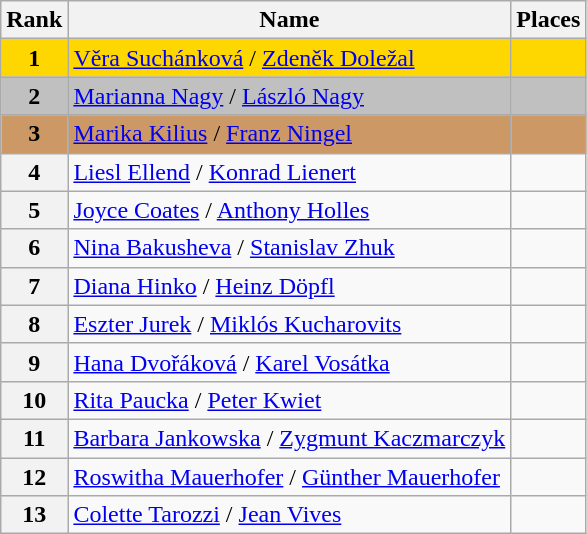<table class="wikitable">
<tr>
<th>Rank</th>
<th>Name</th>
<th>Places</th>
</tr>
<tr bgcolor="gold">
<td align="center"><strong>1</strong></td>
<td> <a href='#'>Věra Suchánková</a> / <a href='#'>Zdeněk Doležal</a></td>
<td></td>
</tr>
<tr bgcolor="silver">
<td align="center"><strong>2</strong></td>
<td> <a href='#'>Marianna Nagy</a> / <a href='#'>László Nagy</a></td>
<td></td>
</tr>
<tr bgcolor="cc9966">
<td align="center"><strong>3</strong></td>
<td> <a href='#'>Marika Kilius</a> / <a href='#'>Franz Ningel</a></td>
<td></td>
</tr>
<tr>
<th>4</th>
<td> <a href='#'>Liesl Ellend</a> / <a href='#'>Konrad Lienert</a></td>
<td></td>
</tr>
<tr>
<th>5</th>
<td> <a href='#'>Joyce Coates</a> / <a href='#'>Anthony Holles</a></td>
<td></td>
</tr>
<tr>
<th>6</th>
<td> <a href='#'>Nina Bakusheva</a> / <a href='#'>Stanislav Zhuk</a></td>
<td></td>
</tr>
<tr>
<th>7</th>
<td> <a href='#'>Diana Hinko</a> / <a href='#'>Heinz Döpfl</a></td>
<td></td>
</tr>
<tr>
<th>8</th>
<td> <a href='#'>Eszter Jurek</a> / <a href='#'>Miklós Kucharovits</a></td>
<td></td>
</tr>
<tr>
<th>9</th>
<td> <a href='#'>Hana Dvořáková</a> / <a href='#'>Karel Vosátka</a></td>
<td></td>
</tr>
<tr>
<th>10</th>
<td> <a href='#'>Rita Paucka</a> / <a href='#'>Peter Kwiet</a></td>
<td></td>
</tr>
<tr>
<th>11</th>
<td> <a href='#'>Barbara Jankowska</a> / <a href='#'>Zygmunt Kaczmarczyk</a></td>
<td></td>
</tr>
<tr>
<th>12</th>
<td> <a href='#'>Roswitha Mauerhofer</a> / <a href='#'>Günther Mauerhofer</a></td>
<td></td>
</tr>
<tr>
<th>13</th>
<td> <a href='#'>Colette Tarozzi</a> / <a href='#'>Jean Vives</a></td>
<td></td>
</tr>
</table>
